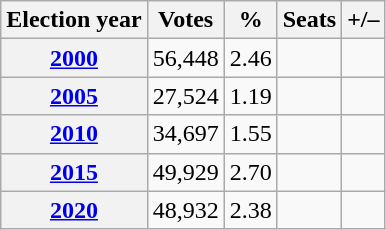<table class="wikitable">
<tr>
<th>Election year</th>
<th>Votes</th>
<th>%</th>
<th>Seats</th>
<th>+/–</th>
</tr>
<tr>
<th><a href='#'>2000</a></th>
<td>56,448</td>
<td>2.46</td>
<td></td>
<td></td>
</tr>
<tr>
<th><a href='#'>2005</a></th>
<td>27,524</td>
<td>1.19</td>
<td></td>
<td></td>
</tr>
<tr>
<th><a href='#'>2010</a></th>
<td>34,697 </td>
<td>1.55</td>
<td></td>
<td></td>
</tr>
<tr>
<th><a href='#'>2015</a></th>
<td>49,929 </td>
<td>2.70</td>
<td></td>
<td></td>
</tr>
<tr>
<th><a href='#'>2020</a></th>
<td>48,932</td>
<td>2.38</td>
<td></td>
<td></td>
</tr>
</table>
